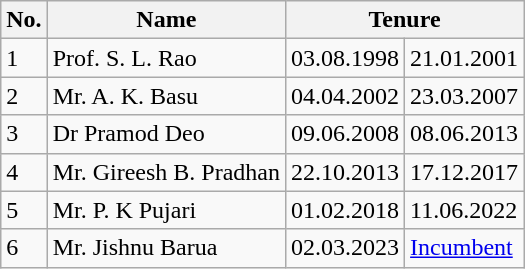<table class="wikitable sortable" align="center" style="clear:center">
<tr>
<th>No.</th>
<th>Name</th>
<th colspan="2">Tenure</th>
</tr>
<tr>
<td>1</td>
<td>Prof. S. L. Rao</td>
<td>03.08.1998</td>
<td>21.01.2001</td>
</tr>
<tr>
<td>2</td>
<td>Mr. A. K. Basu</td>
<td>04.04.2002</td>
<td>23.03.2007</td>
</tr>
<tr>
<td>3</td>
<td>Dr Pramod Deo</td>
<td>09.06.2008</td>
<td>08.06.2013</td>
</tr>
<tr>
<td>4</td>
<td>Mr. Gireesh B. Pradhan</td>
<td>22.10.2013</td>
<td>17.12.2017</td>
</tr>
<tr>
<td>5</td>
<td>Mr. P. K Pujari</td>
<td>01.02.2018</td>
<td>11.06.2022</td>
</tr>
<tr>
<td>6</td>
<td>Mr. Jishnu Barua</td>
<td>02.03.2023</td>
<td><a href='#'>Incumbent</a></td>
</tr>
</table>
